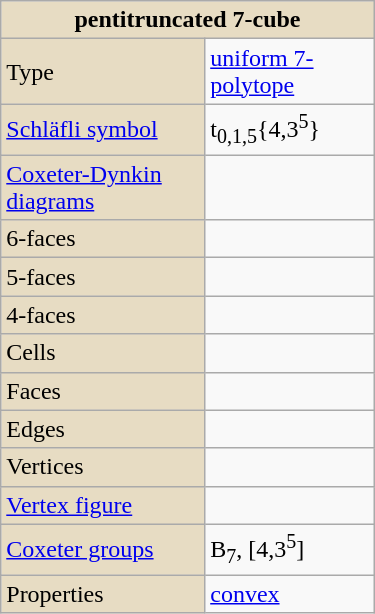<table class="wikitable" style="margin-left:10px; float:right; width:250px;">
<tr>
<th style="background:#e7dcc3;" colspan="2">pentitruncated 7-cube</th>
</tr>
<tr>
<td style="background:#e7dcc3;">Type</td>
<td><a href='#'>uniform 7-polytope</a></td>
</tr>
<tr>
<td style="background:#e7dcc3;"><a href='#'>Schläfli symbol</a></td>
<td>t<sub>0,1,5</sub>{4,3<sup>5</sup>}</td>
</tr>
<tr>
<td style="background:#e7dcc3;"><a href='#'>Coxeter-Dynkin diagrams</a></td>
<td></td>
</tr>
<tr>
<td style="background:#e7dcc3;">6-faces</td>
<td></td>
</tr>
<tr>
<td style="background:#e7dcc3;">5-faces</td>
<td></td>
</tr>
<tr>
<td style="background:#e7dcc3;">4-faces</td>
<td></td>
</tr>
<tr>
<td style="background:#e7dcc3;">Cells</td>
<td></td>
</tr>
<tr>
<td style="background:#e7dcc3;">Faces</td>
<td></td>
</tr>
<tr>
<td style="background:#e7dcc3;">Edges</td>
<td></td>
</tr>
<tr>
<td style="background:#e7dcc3;">Vertices</td>
<td></td>
</tr>
<tr>
<td style="background:#e7dcc3;"><a href='#'>Vertex figure</a></td>
<td></td>
</tr>
<tr>
<td style="background:#e7dcc3;"><a href='#'>Coxeter groups</a></td>
<td>B<sub>7</sub>, [4,3<sup>5</sup>]</td>
</tr>
<tr>
<td style="background:#e7dcc3;">Properties</td>
<td><a href='#'>convex</a></td>
</tr>
</table>
